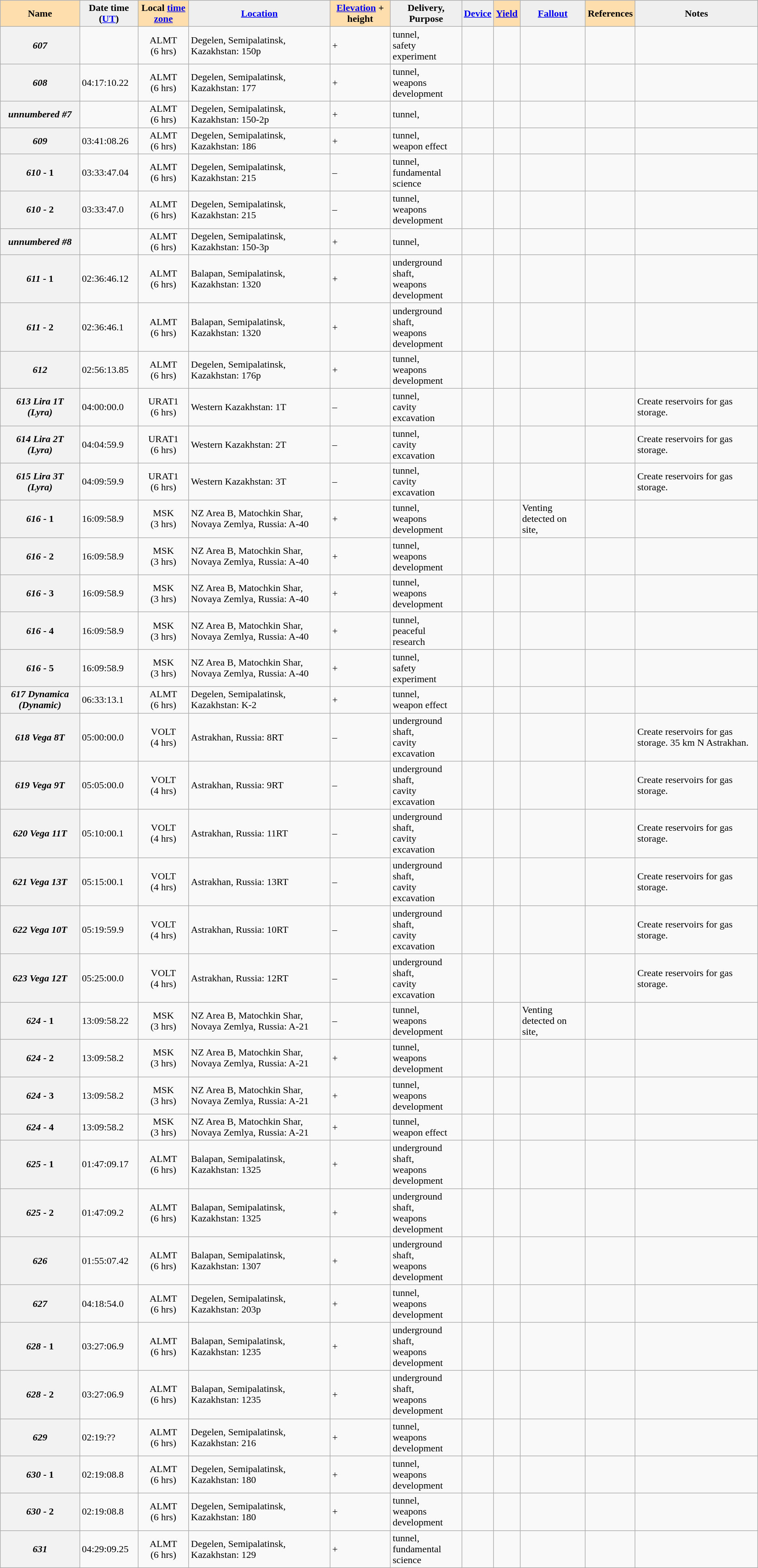<table class="wikitable sortable">
<tr>
<th style="background:#ffdead;">Name </th>
<th style="background:#efefef;">Date time (<a href='#'>UT</a>)</th>
<th style="background:#ffdead;">Local <a href='#'>time zone</a></th>
<th style="background:#efefef;"><a href='#'>Location</a></th>
<th style="background:#ffdead;"><a href='#'>Elevation</a> + height </th>
<th style="background:#efefef;">Delivery, <br>Purpose </th>
<th style="background:#efefef;"><a href='#'>Device</a></th>
<th style="background:#ffdead;"><a href='#'>Yield</a></th>
<th style="background:#efefef;" class="unsortable"><a href='#'>Fallout</a></th>
<th style="background:#ffdead;" class="unsortable">References</th>
<th style="background:#efefef;" class="unsortable">Notes</th>
</tr>
<tr>
<th><em>607</em></th>
<td></td>
<td style="text-align:center;">ALMT (6 hrs)<br></td>
<td>Degelen, Semipalatinsk, Kazakhstan: 150p </td>
<td> +</td>
<td>tunnel,<br>safety experiment</td>
<td></td>
<td style="text-align:center;"></td>
<td></td>
<td></td>
<td></td>
</tr>
<tr>
<th><em>608</em></th>
<td> 04:17:10.22</td>
<td style="text-align:center;">ALMT (6 hrs)<br></td>
<td>Degelen, Semipalatinsk, Kazakhstan: 177 </td>
<td> +</td>
<td>tunnel,<br>weapons development</td>
<td></td>
<td style="text-align:center;"></td>
<td></td>
<td></td>
<td></td>
</tr>
<tr>
<th><em>unnumbered #7</em></th>
<td></td>
<td style="text-align:center;">ALMT (6 hrs)<br></td>
<td>Degelen, Semipalatinsk, Kazakhstan: 150-2p </td>
<td> +</td>
<td>tunnel,<br></td>
<td></td>
<td style="text-align:center;"></td>
<td></td>
<td></td>
<td></td>
</tr>
<tr>
<th><em>609</em></th>
<td> 03:41:08.26</td>
<td style="text-align:center;">ALMT (6 hrs)<br></td>
<td>Degelen, Semipalatinsk, Kazakhstan: 186 </td>
<td> +</td>
<td>tunnel,<br>weapon effect</td>
<td></td>
<td style="text-align:center;"></td>
<td></td>
<td></td>
<td></td>
</tr>
<tr>
<th><em>610</em> - 1</th>
<td> 03:33:47.04</td>
<td style="text-align:center;">ALMT (6 hrs)<br></td>
<td>Degelen, Semipalatinsk, Kazakhstan: 215 </td>
<td> – </td>
<td>tunnel,<br>fundamental science</td>
<td></td>
<td style="text-align:center;"></td>
<td></td>
<td></td>
<td></td>
</tr>
<tr>
<th><em>610</em> - 2</th>
<td> 03:33:47.0</td>
<td style="text-align:center;">ALMT (6 hrs)<br></td>
<td>Degelen, Semipalatinsk, Kazakhstan: 215 </td>
<td> – </td>
<td>tunnel,<br>weapons development</td>
<td></td>
<td style="text-align:center;"></td>
<td></td>
<td></td>
<td></td>
</tr>
<tr>
<th><em>unnumbered #8</em></th>
<td></td>
<td style="text-align:center;">ALMT (6 hrs)<br></td>
<td>Degelen, Semipalatinsk, Kazakhstan: 150-3p </td>
<td> +</td>
<td>tunnel,<br></td>
<td></td>
<td style="text-align:center;"></td>
<td></td>
<td></td>
<td></td>
</tr>
<tr>
<th><em>611</em> - 1</th>
<td> 02:36:46.12</td>
<td style="text-align:center;">ALMT (6 hrs)<br></td>
<td>Balapan, Semipalatinsk, Kazakhstan: 1320 </td>
<td> +</td>
<td>underground shaft,<br>weapons development</td>
<td></td>
<td style="text-align:center;"></td>
<td></td>
<td></td>
<td></td>
</tr>
<tr>
<th><em>611</em> - 2</th>
<td> 02:36:46.1</td>
<td style="text-align:center;">ALMT (6 hrs)<br></td>
<td>Balapan, Semipalatinsk, Kazakhstan: 1320 </td>
<td> +</td>
<td>underground shaft,<br>weapons development</td>
<td></td>
<td style="text-align:center;"></td>
<td></td>
<td></td>
<td></td>
</tr>
<tr>
<th><em>612</em></th>
<td> 02:56:13.85</td>
<td style="text-align:center;">ALMT (6 hrs)<br></td>
<td>Degelen, Semipalatinsk, Kazakhstan: 176p </td>
<td> +</td>
<td>tunnel,<br>weapons development</td>
<td></td>
<td style="text-align:center;"></td>
<td></td>
<td></td>
<td></td>
</tr>
<tr>
<th><em>613 Lira 1T (Lyra)</em></th>
<td> 04:00:00.0</td>
<td style="text-align:center;">URAT1 (6 hrs)<br></td>
<td>Western Kazakhstan: 1T </td>
<td> – </td>
<td>tunnel,<br>cavity excavation</td>
<td></td>
<td style="text-align:center;"></td>
<td></td>
<td></td>
<td>Create reservoirs for gas storage.</td>
</tr>
<tr>
<th><em>614 Lira 2T (Lyra)</em></th>
<td> 04:04:59.9</td>
<td style="text-align:center;">URAT1 (6 hrs)<br></td>
<td>Western Kazakhstan: 2T </td>
<td> – </td>
<td>tunnel,<br>cavity excavation</td>
<td></td>
<td style="text-align:center;"></td>
<td></td>
<td></td>
<td>Create reservoirs for gas storage.</td>
</tr>
<tr>
<th><em>615 Lira 3T (Lyra)</em></th>
<td> 04:09:59.9</td>
<td style="text-align:center;">URAT1 (6 hrs)<br></td>
<td>Western Kazakhstan: 3T </td>
<td> – </td>
<td>tunnel,<br>cavity excavation</td>
<td></td>
<td style="text-align:center;"></td>
<td></td>
<td></td>
<td>Create reservoirs for gas storage.</td>
</tr>
<tr>
<th><em>616</em> - 1</th>
<td> 16:09:58.9</td>
<td style="text-align:center;">MSK (3 hrs)<br></td>
<td>NZ Area B, Matochkin Shar, Novaya Zemlya, Russia: A-40 </td>
<td> +</td>
<td>tunnel,<br>weapons development</td>
<td></td>
<td style="text-align:center;"></td>
<td>Venting detected on site, </td>
<td></td>
<td></td>
</tr>
<tr>
<th><em>616</em> - 2</th>
<td> 16:09:58.9</td>
<td style="text-align:center;">MSK (3 hrs)<br></td>
<td>NZ Area B, Matochkin Shar, Novaya Zemlya, Russia: A-40 </td>
<td> +</td>
<td>tunnel,<br>weapons development</td>
<td></td>
<td style="text-align:center;"></td>
<td></td>
<td></td>
<td></td>
</tr>
<tr>
<th><em>616</em> - 3</th>
<td> 16:09:58.9</td>
<td style="text-align:center;">MSK (3 hrs)<br></td>
<td>NZ Area B, Matochkin Shar, Novaya Zemlya, Russia: A-40 </td>
<td> +</td>
<td>tunnel,<br>weapons development</td>
<td></td>
<td style="text-align:center;"></td>
<td></td>
<td></td>
<td></td>
</tr>
<tr>
<th><em>616</em> - 4</th>
<td> 16:09:58.9</td>
<td style="text-align:center;">MSK (3 hrs)<br></td>
<td>NZ Area B, Matochkin Shar, Novaya Zemlya, Russia: A-40 </td>
<td> +</td>
<td>tunnel,<br>peaceful research</td>
<td></td>
<td style="text-align:center;"></td>
<td></td>
<td></td>
<td></td>
</tr>
<tr>
<th><em>616</em> - 5</th>
<td> 16:09:58.9</td>
<td style="text-align:center;">MSK (3 hrs)<br></td>
<td>NZ Area B, Matochkin Shar, Novaya Zemlya, Russia: A-40 </td>
<td> +</td>
<td>tunnel,<br>safety experiment</td>
<td></td>
<td style="text-align:center;"></td>
<td></td>
<td></td>
<td></td>
</tr>
<tr>
<th><em>617 Dynamica (Dynamic)</em></th>
<td> 06:33:13.1</td>
<td style="text-align:center;">ALMT (6 hrs)<br></td>
<td>Degelen, Semipalatinsk, Kazakhstan: K-2 </td>
<td> +</td>
<td>tunnel,<br>weapon effect</td>
<td></td>
<td style="text-align:center;"></td>
<td></td>
<td></td>
<td></td>
</tr>
<tr>
<th><em>618 Vega 8T</em></th>
<td> 05:00:00.0</td>
<td style="text-align:center;">VOLT (4 hrs)<br></td>
<td>Astrakhan, Russia: 8RT </td>
<td> – </td>
<td>underground shaft,<br>cavity excavation</td>
<td></td>
<td style="text-align:center;"></td>
<td></td>
<td></td>
<td>Create reservoirs for gas storage. 35 km N Astrakhan.</td>
</tr>
<tr>
<th><em>619 Vega 9T</em></th>
<td> 05:05:00.0</td>
<td style="text-align:center;">VOLT (4 hrs)<br></td>
<td>Astrakhan, Russia: 9RT </td>
<td> – </td>
<td>underground shaft,<br>cavity excavation</td>
<td></td>
<td style="text-align:center;"></td>
<td></td>
<td></td>
<td>Create reservoirs for gas storage.</td>
</tr>
<tr>
<th><em>620 Vega 11T</em></th>
<td> 05:10:00.1</td>
<td style="text-align:center;">VOLT (4 hrs)<br></td>
<td>Astrakhan, Russia: 11RT </td>
<td> – </td>
<td>underground shaft,<br>cavity excavation</td>
<td></td>
<td style="text-align:center;"></td>
<td></td>
<td></td>
<td>Create reservoirs for gas storage.</td>
</tr>
<tr>
<th><em>621 Vega 13T</em></th>
<td> 05:15:00.1</td>
<td style="text-align:center;">VOLT (4 hrs)<br></td>
<td>Astrakhan, Russia: 13RT </td>
<td> – </td>
<td>underground shaft,<br>cavity excavation</td>
<td></td>
<td style="text-align:center;"></td>
<td></td>
<td></td>
<td>Create reservoirs for gas storage.</td>
</tr>
<tr>
<th><em>622 Vega 10T</em></th>
<td> 05:19:59.9</td>
<td style="text-align:center;">VOLT (4 hrs)<br></td>
<td>Astrakhan, Russia: 10RT </td>
<td> – </td>
<td>underground shaft,<br>cavity excavation</td>
<td></td>
<td style="text-align:center;"></td>
<td></td>
<td></td>
<td>Create reservoirs for gas storage.</td>
</tr>
<tr>
<th><em>623 Vega 12T</em></th>
<td> 05:25:00.0</td>
<td style="text-align:center;">VOLT (4 hrs)<br></td>
<td>Astrakhan, Russia: 12RT </td>
<td> – </td>
<td>underground shaft,<br>cavity excavation</td>
<td></td>
<td style="text-align:center;"></td>
<td></td>
<td></td>
<td>Create reservoirs for gas storage.</td>
</tr>
<tr>
<th><em>624</em> - 1</th>
<td> 13:09:58.22</td>
<td style="text-align:center;">MSK (3 hrs)<br></td>
<td>NZ Area B, Matochkin Shar, Novaya Zemlya, Russia: A-21 </td>
<td> – </td>
<td>tunnel,<br>weapons development</td>
<td></td>
<td style="text-align:center;"></td>
<td>Venting detected on site, </td>
<td></td>
<td></td>
</tr>
<tr>
<th><em>624</em> - 2</th>
<td> 13:09:58.2</td>
<td style="text-align:center;">MSK (3 hrs)<br></td>
<td>NZ Area B, Matochkin Shar, Novaya Zemlya, Russia: A-21 </td>
<td> +</td>
<td>tunnel,<br>weapons development</td>
<td></td>
<td style="text-align:center;"></td>
<td></td>
<td></td>
<td></td>
</tr>
<tr>
<th><em>624</em> - 3</th>
<td> 13:09:58.2</td>
<td style="text-align:center;">MSK (3 hrs)<br></td>
<td>NZ Area B, Matochkin Shar, Novaya Zemlya, Russia: A-21 </td>
<td> +</td>
<td>tunnel,<br>weapons development</td>
<td></td>
<td style="text-align:center;"></td>
<td></td>
<td></td>
<td></td>
</tr>
<tr>
<th><em>624</em> - 4</th>
<td> 13:09:58.2</td>
<td style="text-align:center;">MSK (3 hrs)<br></td>
<td>NZ Area B, Matochkin Shar, Novaya Zemlya, Russia: A-21 </td>
<td> +</td>
<td>tunnel,<br>weapon effect</td>
<td></td>
<td style="text-align:center;"></td>
<td></td>
<td></td>
<td></td>
</tr>
<tr>
<th><em>625</em> - 1</th>
<td> 01:47:09.17</td>
<td style="text-align:center;">ALMT (6 hrs)<br></td>
<td>Balapan, Semipalatinsk, Kazakhstan: 1325 </td>
<td> +</td>
<td>underground shaft,<br>weapons development</td>
<td></td>
<td style="text-align:center;"></td>
<td></td>
<td></td>
<td></td>
</tr>
<tr>
<th><em>625</em> - 2</th>
<td> 01:47:09.2</td>
<td style="text-align:center;">ALMT (6 hrs)<br></td>
<td>Balapan, Semipalatinsk, Kazakhstan: 1325 </td>
<td> +</td>
<td>underground shaft,<br>weapons development</td>
<td></td>
<td style="text-align:center;"></td>
<td></td>
<td></td>
<td></td>
</tr>
<tr>
<th><em>626</em></th>
<td> 01:55:07.42</td>
<td style="text-align:center;">ALMT (6 hrs)<br></td>
<td>Balapan, Semipalatinsk, Kazakhstan: 1307 </td>
<td> +</td>
<td>underground shaft,<br>weapons development</td>
<td></td>
<td style="text-align:center;"></td>
<td></td>
<td></td>
<td></td>
</tr>
<tr>
<th><em>627</em></th>
<td> 04:18:54.0</td>
<td style="text-align:center;">ALMT (6 hrs)<br></td>
<td>Degelen, Semipalatinsk, Kazakhstan: 203p </td>
<td> +</td>
<td>tunnel,<br>weapons development</td>
<td></td>
<td style="text-align:center;"></td>
<td></td>
<td></td>
<td></td>
</tr>
<tr>
<th><em>628</em> - 1</th>
<td> 03:27:06.9</td>
<td style="text-align:center;">ALMT (6 hrs)<br></td>
<td>Balapan, Semipalatinsk, Kazakhstan: 1235 </td>
<td> +</td>
<td>underground shaft,<br>weapons development</td>
<td></td>
<td style="text-align:center;"></td>
<td></td>
<td></td>
<td></td>
</tr>
<tr>
<th><em>628</em> - 2</th>
<td> 03:27:06.9</td>
<td style="text-align:center;">ALMT (6 hrs)<br></td>
<td>Balapan, Semipalatinsk, Kazakhstan: 1235 </td>
<td> +</td>
<td>underground shaft,<br>weapons development</td>
<td></td>
<td style="text-align:center;"></td>
<td></td>
<td></td>
<td></td>
</tr>
<tr>
<th><em>629</em></th>
<td> 02:19:??</td>
<td style="text-align:center;">ALMT (6 hrs)<br></td>
<td>Degelen, Semipalatinsk, Kazakhstan: 216 </td>
<td> +</td>
<td>tunnel,<br>weapons development</td>
<td></td>
<td style="text-align:center;"></td>
<td></td>
<td></td>
<td></td>
</tr>
<tr>
<th><em>630</em> - 1</th>
<td> 02:19:08.8</td>
<td style="text-align:center;">ALMT (6 hrs)<br></td>
<td>Degelen, Semipalatinsk, Kazakhstan: 180 </td>
<td> +</td>
<td>tunnel,<br>weapons development</td>
<td></td>
<td style="text-align:center;"></td>
<td></td>
<td></td>
<td></td>
</tr>
<tr>
<th><em>630</em> - 2</th>
<td> 02:19:08.8</td>
<td style="text-align:center;">ALMT (6 hrs)<br></td>
<td>Degelen, Semipalatinsk, Kazakhstan: 180 </td>
<td> +</td>
<td>tunnel,<br>weapons development</td>
<td></td>
<td style="text-align:center;"></td>
<td></td>
<td></td>
<td></td>
</tr>
<tr>
<th><em>631</em></th>
<td> 04:29:09.25</td>
<td style="text-align:center;">ALMT (6 hrs)<br></td>
<td>Degelen, Semipalatinsk, Kazakhstan: 129 </td>
<td> +</td>
<td>tunnel,<br>fundamental science</td>
<td></td>
<td style="text-align:center;"></td>
<td></td>
<td></td>
<td></td>
</tr>
</table>
